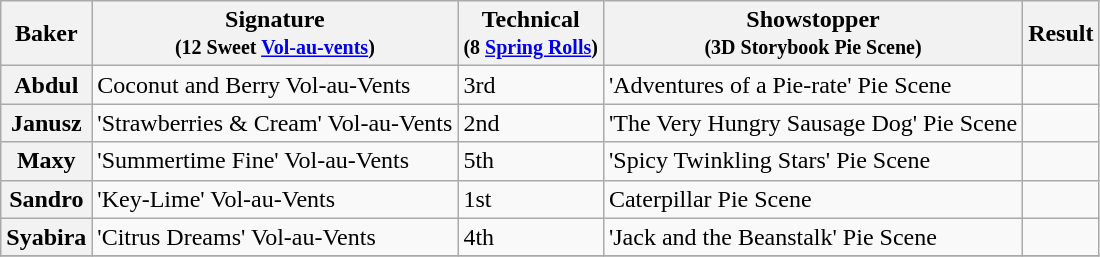<table class="wikitable sortable col3center sticky-header">
<tr>
<th scope="col">Baker</th>
<th scope="col" class="unsortable">Signature<br> <small>(12 Sweet <a href='#'>Vol-au-vents</a>)</small></th>
<th scope="col">Technical<br> <small>(8 <a href='#'>Spring Rolls</a>)</small></th>
<th scope="col" class="unsortable">Showstopper<br> <small> (3D Storybook Pie Scene)</small></th>
<th scope="col">Result</th>
</tr>
<tr>
<th scope="row">Abdul</th>
<td>Coconut and Berry Vol-au-Vents</td>
<td>3rd</td>
<td>'Adventures of a Pie-rate' Pie Scene</td>
<td></td>
</tr>
<tr>
<th scope="row">Janusz</th>
<td>'Strawberries & Cream' Vol-au-Vents</td>
<td>2nd</td>
<td>'The Very Hungry Sausage Dog' Pie Scene</td>
<td></td>
</tr>
<tr>
<th scope="row"><strong>Maxy</strong></th>
<td>'Summertime Fine' Vol-au-Vents</td>
<td>5th</td>
<td>'Spicy Twinkling Stars' Pie Scene</td>
<td></td>
</tr>
<tr>
<th scope="row">Sandro</th>
<td>'Key-Lime' Vol-au-Vents</td>
<td>1st</td>
<td>Caterpillar Pie Scene</td>
<td></td>
</tr>
<tr>
<th scope="row">Syabira</th>
<td>'Citrus Dreams' Vol-au-Vents</td>
<td>4th</td>
<td>'Jack and the Beanstalk' Pie Scene</td>
<td></td>
</tr>
<tr>
</tr>
</table>
